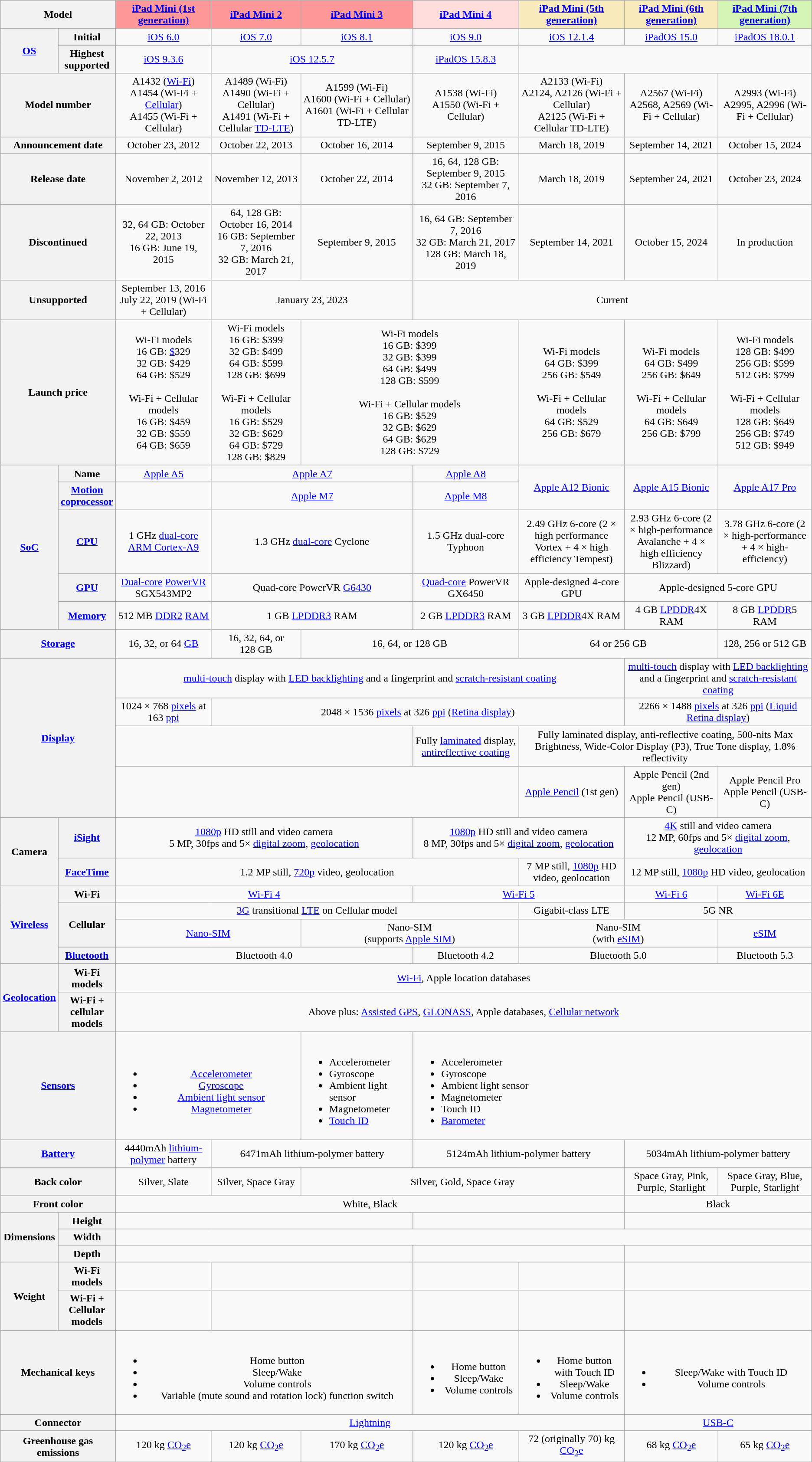<table class="wikitable" style="text-align: center;">
<tr>
<th colspan="2">Model</th>
<th style="width:200px; background:#ff9999;"><a href='#'>iPad Mini (1st generation)</a></th>
<th style="width:200px; background:#ff9999;"><a href='#'>iPad Mini 2</a></th>
<th style="width:200px; background:#ff9999;"><a href='#'>iPad Mini 3</a></th>
<th style="width:200px; background:#ffdddd;"><a href='#'>iPad Mini 4</a></th>
<th style="width:200px; background:#f8eaba;"><a href='#'>iPad Mini (5th generation)</a></th>
<th style="width:200px; background:#f8eaba;"><a href='#'>iPad Mini (6th generation)</a></th>
<th style="width:200px; background:#d4f4b4;"><a href='#'>iPad Mini (7th generation)</a></th>
</tr>
<tr>
<th rowspan="2"><a href='#'>OS</a></th>
<th>Initial</th>
<td><a href='#'>iOS 6.0</a></td>
<td><a href='#'>iOS 7.0</a></td>
<td><a href='#'>iOS 8.1</a></td>
<td><a href='#'>iOS 9.0</a></td>
<td><a href='#'>iOS 12.1.4</a></td>
<td><a href='#'>iPadOS 15.0</a></td>
<td><a href='#'>iPadOS 18.0.1</a></td>
</tr>
<tr>
<th>Highest supported</th>
<td><a href='#'>iOS 9.3.6</a></td>
<td colspan="2"><a href='#'>iOS 12.5.7</a></td>
<td><a href='#'>iPadOS 15.8.3</a></td>
<td colspan="3"></td>
</tr>
<tr>
<th colspan="2">Model number</th>
<td>A1432 (<a href='#'>Wi-Fi</a>)<br>A1454 (Wi-Fi + <a href='#'>Cellular</a>)<br>A1455 (Wi-Fi + Cellular)</td>
<td>A1489 (Wi-Fi)<br>A1490 (Wi-Fi + Cellular)<br>A1491 (Wi-Fi + Cellular <a href='#'>TD-LTE</a>)</td>
<td>A1599 (Wi-Fi)<br>A1600 (Wi-Fi + Cellular)<br> A1601 (Wi-Fi + Cellular TD-LTE)</td>
<td>A1538 (Wi-Fi)<br>A1550 (Wi-Fi + Cellular)</td>
<td>A2133 (Wi-Fi)<br>A2124, A2126 (Wi-Fi + Cellular)<br>A2125 (Wi-Fi + Cellular TD-LTE)</td>
<td>A2567 (Wi-Fi)<br>A2568, A2569 (Wi-Fi + Cellular)</td>
<td>A2993 (Wi-Fi)<br>A2995, A2996 (Wi-Fi + Cellular)</td>
</tr>
<tr>
<th colspan="2">Announcement date</th>
<td>October 23, 2012</td>
<td>October 22, 2013</td>
<td>October 16, 2014</td>
<td>September 9, 2015</td>
<td>March 18, 2019</td>
<td>September 14, 2021</td>
<td>October 15, 2024</td>
</tr>
<tr>
<th colspan="2">Release date</th>
<td>November 2, 2012</td>
<td>November 12, 2013</td>
<td>October 22, 2014</td>
<td>16, 64, 128 GB: September 9, 2015<br>32 GB: September 7, 2016</td>
<td>March 18, 2019</td>
<td>September 24, 2021</td>
<td>October 23, 2024</td>
</tr>
<tr>
<th colspan="2">Discontinued</th>
<td>32, 64 GB: October 22, 2013<br>16 GB: June 19, 2015</td>
<td>64, 128 GB: October 16, 2014<br>16 GB: September 7, 2016<br>32 GB: March 21, 2017</td>
<td>September 9, 2015</td>
<td>16, 64 GB: September 7, 2016<br>32 GB: March 21, 2017<br>128 GB: March 18, 2019</td>
<td>September 14, 2021</td>
<td>October 15, 2024</td>
<td>In production</td>
</tr>
<tr>
<th colspan="2">Unsupported</th>
<td>September 13, 2016<br>July 22, 2019 (Wi-Fi + Cellular)</td>
<td colspan="2">January 23, 2023</td>
<td colspan="4">Current</td>
</tr>
<tr>
<th colspan="2">Launch price</th>
<td>Wi-Fi models<br>16 GB: <a href='#'>$</a>329<br>32 GB: $429<br>64 GB: $529<br><br>Wi-Fi + Cellular models<br>16 GB: $459<br>32 GB: $559<br>64 GB: $659</td>
<td>Wi-Fi models<br>16 GB: $399<br>32 GB: $499<br>64 GB: $599<br>128 GB: $699<br><br>Wi-Fi + Cellular models<br>16 GB: $529<br>32 GB: $629<br>64 GB: $729<br>128 GB: $829</td>
<td colspan="2">Wi-Fi models<br>16 GB: $399<br>32 GB: $399<br>64 GB: $499<br>128 GB: $599<br><br>Wi-Fi + Cellular models<br>16 GB: $529<br>32 GB: $629<br>64 GB: $629<br>128 GB: $729</td>
<td>Wi-Fi models<br>64 GB: $399<br>256 GB: $549<br><br>Wi-Fi + Cellular models<br>64 GB: $529<br>256 GB: $679</td>
<td>Wi-Fi models<br>64 GB: $499<br>256 GB: $649<br><br>Wi-Fi + Cellular models<br>64 GB: $649<br>256 GB: $799</td>
<td>Wi-Fi models<br>128 GB: $499<br>256 GB: $599<br>512 GB: $799<br><br>Wi-Fi + Cellular models<br>128 GB: $649<br>256 GB: $749<br>512 GB: $949</td>
</tr>
<tr>
<th rowspan="5"><a href='#'>SoC</a></th>
<th>Name</th>
<td><a href='#'>Apple A5</a></td>
<td colspan="2"><a href='#'>Apple A7</a></td>
<td><a href='#'>Apple A8</a></td>
<td rowspan="2"><a href='#'>Apple A12 Bionic</a></td>
<td rowspan="2"><a href='#'>Apple A15 Bionic</a></td>
<td rowspan="2"><a href='#'>Apple A17 Pro</a></td>
</tr>
<tr>
<th><a href='#'>Motion coprocessor</a></th>
<td></td>
<td colspan="2"><a href='#'>Apple M7</a></td>
<td><a href='#'>Apple M8</a></td>
</tr>
<tr>
<th><a href='#'>CPU</a></th>
<td>1 GHz <a href='#'>dual-core</a> <a href='#'>ARM Cortex-A9</a></td>
<td colspan="2">1.3 GHz <a href='#'>dual-core</a> Cyclone</td>
<td>1.5 GHz dual-core Typhoon</td>
<td>2.49 GHz 6-core (2 × high performance Vortex + 4 × high efficiency Tempest)</td>
<td>2.93 GHz 6-core (2 × high-performance Avalanche + 4 × high efficiency Blizzard)</td>
<td>3.78 GHz 6-core (2 × high-performance + 4 × high-efficiency)</td>
</tr>
<tr>
<th><a href='#'>GPU</a></th>
<td><a href='#'>Dual-core</a> <a href='#'>PowerVR</a> SGX543MP2</td>
<td colspan="2">Quad-core PowerVR <a href='#'>G6430</a></td>
<td><a href='#'>Quad-core</a> PowerVR GX6450</td>
<td>Apple-designed 4-core GPU</td>
<td colspan="2">Apple-designed 5-core GPU</td>
</tr>
<tr>
<th><a href='#'>Memory</a></th>
<td>512 MB <a href='#'>DDR2</a> <a href='#'>RAM</a></td>
<td colspan="2">1 GB <a href='#'>LPDDR3</a> RAM</td>
<td>2 GB <a href='#'>LPDDR3</a> RAM</td>
<td>3 GB <a href='#'>LPDDR</a>4X RAM</td>
<td>4 GB <a href='#'>LPDDR</a>4X RAM</td>
<td>8 GB <a href='#'>LPDDR</a>5 RAM</td>
</tr>
<tr>
<th colspan="2"><a href='#'>Storage</a></th>
<td>16, 32, or 64 <a href='#'>GB</a></td>
<td>16, 32, 64, or 128 GB</td>
<td colspan="2">16, 64, or 128 GB</td>
<td colspan="2">64 or 256 GB</td>
<td>128, 256 or 512 GB</td>
</tr>
<tr>
<th rowspan="4" colspan="2"><a href='#'>Display</a></th>
<td colspan="5"> <a href='#'>multi-touch</a> display with <a href='#'>LED backlighting</a> and a fingerprint and <a href='#'>scratch-resistant coating</a></td>
<td colspan="2"> <a href='#'>multi-touch</a> display with <a href='#'>LED backlighting</a> and a fingerprint and <a href='#'>scratch-resistant coating</a></td>
</tr>
<tr>
<td>1024 × 768 <a href='#'>pixels</a> at 163 <a href='#'>ppi</a></td>
<td colspan="4">2048 × 1536 <a href='#'>pixels</a> at 326 <a href='#'>ppi</a> (<a href='#'>Retina display</a>)</td>
<td colspan="2">2266 × 1488 <a href='#'>pixels</a> at 326 <a href='#'>ppi</a> (<a href='#'>Liquid Retina display</a>)</td>
</tr>
<tr>
<td colspan="3"></td>
<td>Fully <a href='#'>laminated</a> display, <a href='#'>antireflective coating</a></td>
<td colspan="3">Fully laminated display, anti-reflective coating, 500-nits Max Brightness, Wide-Color Display (P3), True Tone display, 1.8% reflectivity</td>
</tr>
<tr>
<td colspan="4"></td>
<td><a href='#'>Apple Pencil</a> (1st gen)</td>
<td>Apple Pencil (2nd gen)<br>Apple Pencil (USB-C)</td>
<td>Apple Pencil Pro<br>Apple Pencil (USB-C)</td>
</tr>
<tr>
<th rowspan="2">Camera</th>
<th><a href='#'>iSight</a></th>
<td colspan="3"><a href='#'>1080p</a> HD still and video camera<br>5 MP, 30fps and 5× <a href='#'>digital zoom</a>, <a href='#'>geolocation</a></td>
<td colspan="2"><a href='#'>1080p</a> HD still and video camera<br>8 MP, 30fps and 5× <a href='#'>digital zoom</a>, <a href='#'>geolocation</a></td>
<td colspan="2"><a href='#'>4K</a> still and video camera<br>12 MP, 60fps and 5× <a href='#'>digital zoom</a>, <a href='#'>geolocation</a></td>
</tr>
<tr>
<th><a href='#'>FaceTime</a></th>
<td colspan="4">1.2 MP still, <a href='#'>720p</a> video, geolocation</td>
<td>7 MP still, <a href='#'>1080p</a> HD video, geolocation</td>
<td colspan="2">12 MP still, <a href='#'>1080p</a> HD video, geolocation</td>
</tr>
<tr>
<th rowspan="4"><a href='#'>Wireless</a></th>
<th>Wi-Fi</th>
<td colspan="3"><a href='#'>Wi-Fi 4</a></td>
<td colspan="2"><a href='#'>Wi-Fi 5</a></td>
<td><a href='#'>Wi-Fi 6</a></td>
<td><a href='#'>Wi-Fi 6E</a></td>
</tr>
<tr>
<th rowspan="2">Cellular</th>
<td colspan="4"><a href='#'>3G</a> transitional <a href='#'>LTE</a> on Cellular model</td>
<td>Gigabit-class LTE</td>
<td colspan="2">5G NR</td>
</tr>
<tr>
<td colspan="2"><a href='#'>Nano-SIM</a></td>
<td colspan="2">Nano-SIM<br>(supports <a href='#'>Apple SIM</a>)</td>
<td colspan="2">Nano-SIM<br>(with <a href='#'>eSIM</a>)</td>
<td><a href='#'>eSIM</a></td>
</tr>
<tr>
<th><a href='#'>Bluetooth</a></th>
<td colspan="3">Bluetooth 4.0</td>
<td>Bluetooth 4.2</td>
<td colspan="2">Bluetooth 5.0</td>
<td>Bluetooth 5.3</td>
</tr>
<tr>
<th rowspan="2"><a href='#'>Geolocation</a></th>
<th>Wi-Fi models</th>
<td colspan="7"><a href='#'>Wi-Fi</a>, Apple location databases</td>
</tr>
<tr>
<th>Wi-Fi + cellular models</th>
<td colspan="7">Above plus: <a href='#'>Assisted GPS</a>, <a href='#'>GLONASS</a>, Apple databases, <a href='#'>Cellular network</a></td>
</tr>
<tr>
<th colspan="2"><a href='#'>Sensors</a></th>
<td colspan="2"><br><ul><li><a href='#'>Accelerometer</a></li><li><a href='#'>Gyroscope</a></li><li><a href='#'>Ambient light sensor</a></li><li><a href='#'>Magnetometer</a></li></ul></td>
<td align=left><br><ul><li>Accelerometer</li><li>Gyroscope</li><li>Ambient light sensor</li><li>Magnetometer</li><li><a href='#'>Touch ID</a></li></ul></td>
<td colspan="4" align=left><br><ul><li>Accelerometer</li><li>Gyroscope</li><li>Ambient light sensor</li><li>Magnetometer</li><li>Touch ID</li><li><a href='#'>Barometer</a></li></ul></td>
</tr>
<tr>
<th colspan="2"><a href='#'>Battery</a></th>
<td>4440mAh <a href='#'>lithium-polymer</a> battery</td>
<td colspan="2">6471mAh lithium-polymer battery</td>
<td colspan="2">5124mAh lithium-polymer battery</td>
<td colspan="2">5034mAh lithium-polymer battery</td>
</tr>
<tr>
<th colspan="2" class="table-rh">Back color</th>
<td>Silver, Slate</td>
<td>Silver, Space Gray</td>
<td colspan="3">Silver, Gold, Space Gray</td>
<td>Space Gray, Pink, Purple, Starlight</td>
<td>Space Gray, Blue, Purple, Starlight</td>
</tr>
<tr>
<th colspan="2">Front color</th>
<td colspan="5">White, Black</td>
<td colspan="2">Black</td>
</tr>
<tr>
<th rowspan="3">Dimensions</th>
<th>Height</th>
<td colspan="3"></td>
<td colspan="2"></td>
<td colspan="2"></td>
</tr>
<tr>
<th>Width</th>
<td colspan="7"></td>
</tr>
<tr>
<th>Depth</th>
<td colspan="3"></td>
<td colspan="2"></td>
<td colspan="2"></td>
</tr>
<tr>
<th rowspan="2">Weight</th>
<th>Wi-Fi models</th>
<td></td>
<td colspan="2"></td>
<td></td>
<td></td>
<td colspan="2"></td>
</tr>
<tr>
<th>Wi-Fi + Cellular models</th>
<td></td>
<td colspan="2"></td>
<td></td>
<td></td>
<td colspan="2"></td>
</tr>
<tr>
<th colspan="2">Mechanical keys</th>
<td colspan="3"><br><ul><li>Home button</li><li>Sleep/Wake</li><li>Volume controls</li><li>Variable (mute sound and rotation lock) function switch</li></ul></td>
<td><br><ul><li>Home button</li><li>Sleep/Wake</li><li>Volume controls</li></ul></td>
<td><br><ul><li>Home button with Touch ID</li><li>Sleep/Wake</li><li>Volume controls</li></ul></td>
<td colspan="2"><br><ul><li>Sleep/Wake with Touch ID</li><li>Volume controls</li></ul></td>
</tr>
<tr>
<th colspan="2">Connector</th>
<td colspan="5"><a href='#'>Lightning</a></td>
<td colspan="2"><a href='#'>USB-C</a></td>
</tr>
<tr>
<th colspan="2">Greenhouse gas emissions</th>
<td>120 kg <a href='#'>CO<sub>2</sub>e</a></td>
<td>120 kg <a href='#'>CO<sub>2</sub>e</a></td>
<td>170 kg <a href='#'>CO<sub>2</sub>e</a></td>
<td>120 kg <a href='#'>CO<sub>2</sub>e</a></td>
<td>72 (originally 70) kg <a href='#'>CO<sub>2</sub>e</a></td>
<td>68 kg <a href='#'>CO<sub>2</sub>e</a></td>
<td>65 kg <a href='#'>CO<sub>2</sub>e</a></td>
</tr>
</table>
